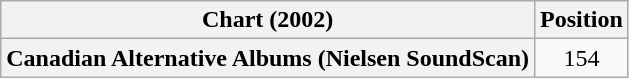<table class="wikitable plainrowheaders">
<tr>
<th scope="col">Chart (2002)</th>
<th scope="col">Position</th>
</tr>
<tr>
<th scope="row">Canadian Alternative Albums (Nielsen SoundScan)</th>
<td align=center>154</td>
</tr>
</table>
